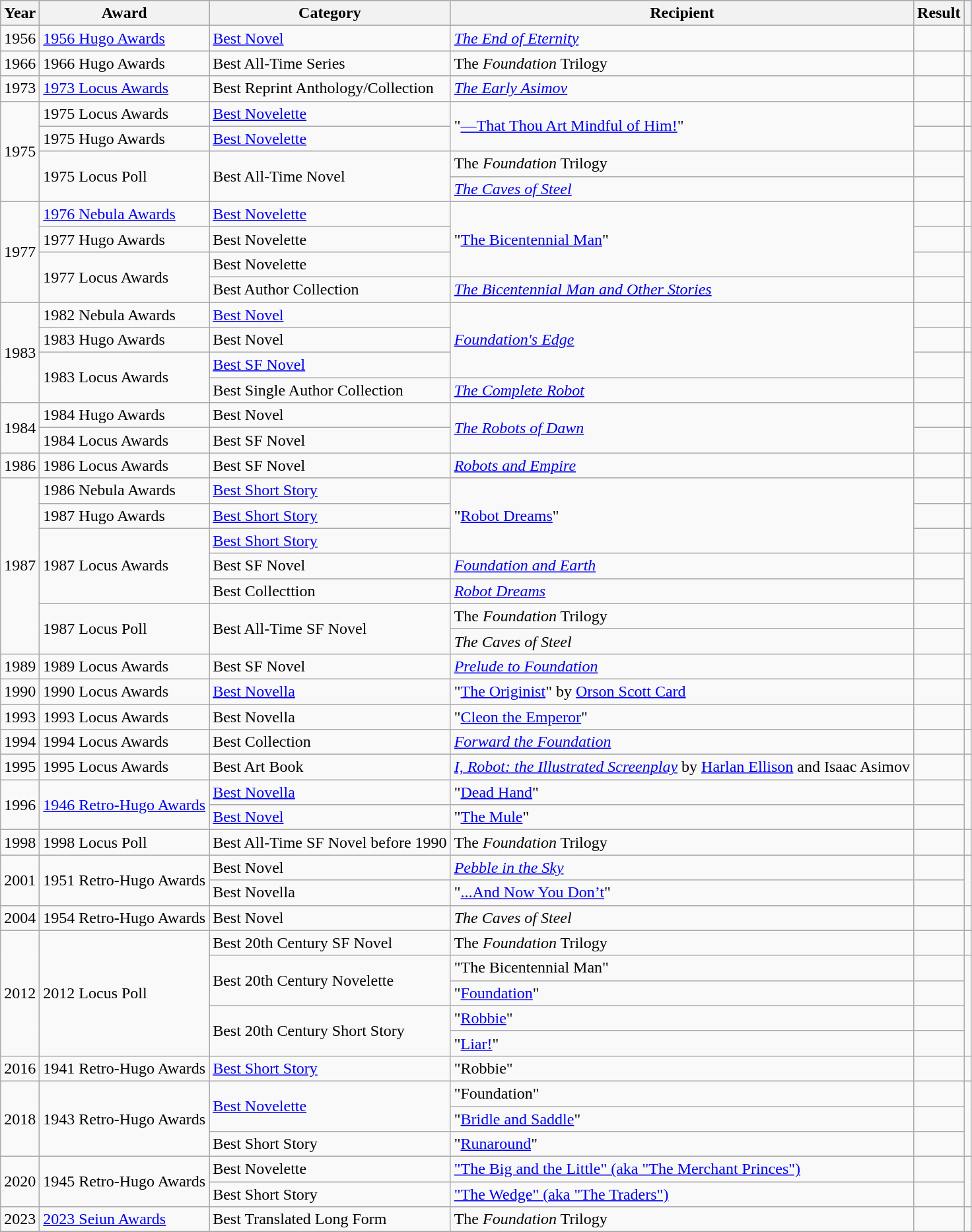<table class="wikitable">
<tr style="background:#96c; text-align:center;">
<th>Year</th>
<th>Award</th>
<th>Category</th>
<th>Recipient</th>
<th>Result</th>
<th></th>
</tr>
<tr>
<td>1956</td>
<td><a href='#'>1956 Hugo Awards</a></td>
<td><a href='#'>Best Novel</a></td>
<td><em><a href='#'>The End of Eternity</a></em></td>
<td></td>
<td style="text-align:center;"></td>
</tr>
<tr>
<td>1966</td>
<td>1966 Hugo Awards</td>
<td>Best All-Time Series</td>
<td>The <em>Foundation</em> Trilogy</td>
<td></td>
<td style="text-align:center;"></td>
</tr>
<tr>
<td>1973</td>
<td><a href='#'>1973 Locus Awards</a></td>
<td>Best Reprint Anthology/Collection</td>
<td><em><a href='#'>The Early Asimov</a></em></td>
<td></td>
<td style="text-align:center;"></td>
</tr>
<tr>
<td rowspan="4">1975</td>
<td>1975 Locus Awards</td>
<td><a href='#'>Best Novelette</a></td>
<td rowspan="2">"<a href='#'>—That Thou Art Mindful of Him!</a>"</td>
<td></td>
<td style="text-align:center;"></td>
</tr>
<tr>
<td>1975 Hugo Awards</td>
<td><a href='#'>Best Novelette</a></td>
<td></td>
<td style="text-align:center;"></td>
</tr>
<tr>
<td rowspan="2">1975 Locus Poll</td>
<td rowspan="2">Best All-Time Novel</td>
<td>The <em>Foundation</em> Trilogy</td>
<td></td>
<td rowspan="2" style="text-align:center;"></td>
</tr>
<tr>
<td><em><a href='#'>The Caves of Steel</a></em></td>
<td></td>
</tr>
<tr>
<td rowspan="4">1977</td>
<td><a href='#'>1976 Nebula Awards</a></td>
<td><a href='#'>Best Novelette</a></td>
<td rowspan="3">"<a href='#'>The Bicentennial Man</a>"</td>
<td></td>
<td style="text-align:center;"></td>
</tr>
<tr>
<td>1977 Hugo Awards</td>
<td>Best Novelette</td>
<td></td>
<td style="text-align:center;"></td>
</tr>
<tr>
<td rowspan="2">1977 Locus Awards</td>
<td>Best Novelette</td>
<td></td>
<td rowspan="2" style="text-align:center;"></td>
</tr>
<tr>
<td>Best Author Collection</td>
<td><em><a href='#'>The Bicentennial Man and Other Stories</a></em></td>
<td></td>
</tr>
<tr>
<td align="center" rowspan="4">1983</td>
<td>1982 Nebula Awards</td>
<td><a href='#'>Best Novel</a></td>
<td rowspan="3"><em><a href='#'>Foundation's Edge</a></em></td>
<td></td>
<td style="text-align:center;"></td>
</tr>
<tr>
<td>1983 Hugo Awards</td>
<td>Best Novel</td>
<td></td>
<td style="text-align:center;"></td>
</tr>
<tr>
<td rowspan="2">1983 Locus Awards</td>
<td><a href='#'>Best SF Novel</a></td>
<td></td>
<td rowspan="2" style="text-align:center;"></td>
</tr>
<tr>
<td>Best Single Author Collection</td>
<td><em><a href='#'>The Complete Robot</a></em></td>
<td></td>
</tr>
<tr>
<td rowspan="2">1984</td>
<td>1984 Hugo Awards</td>
<td>Best Novel</td>
<td rowspan="2"><em><a href='#'>The Robots of Dawn</a></em></td>
<td></td>
<td style="text-align:center;"></td>
</tr>
<tr>
<td>1984 Locus Awards</td>
<td>Best SF Novel</td>
<td></td>
<td style="text-align:center;"></td>
</tr>
<tr>
<td>1986</td>
<td>1986 Locus Awards</td>
<td>Best SF Novel</td>
<td><em><a href='#'>Robots and Empire</a></em></td>
<td></td>
<td style="text-align:center;"></td>
</tr>
<tr>
<td rowspan="7">1987</td>
<td>1986 Nebula Awards</td>
<td><a href='#'>Best Short Story</a></td>
<td rowspan="3">"<a href='#'>Robot Dreams</a>"</td>
<td></td>
<td style="text-align:center;"></td>
</tr>
<tr>
<td>1987 Hugo Awards</td>
<td><a href='#'>Best Short Story</a></td>
<td></td>
<td style="text-align:center;"></td>
</tr>
<tr>
<td rowspan = "3">1987 Locus Awards</td>
<td><a href='#'>Best Short Story</a></td>
<td></td>
<td style="text-align:center;"></td>
</tr>
<tr>
<td>Best SF Novel</td>
<td><em><a href='#'>Foundation and Earth</a></em></td>
<td></td>
<td rowspan="2" style="text-align:center;"></td>
</tr>
<tr>
<td>Best Collecttion</td>
<td><em><a href='#'>Robot Dreams</a></em></td>
<td></td>
</tr>
<tr>
<td rowspan="2">1987 Locus Poll</td>
<td rowspan="2">Best All-Time SF Novel</td>
<td>The <em>Foundation</em> Trilogy</td>
<td></td>
<td rowspan="2" style="text-align:center;"></td>
</tr>
<tr>
<td><em>The Caves of Steel</em></td>
<td></td>
</tr>
<tr>
<td>1989</td>
<td>1989 Locus Awards</td>
<td>Best SF Novel</td>
<td><em><a href='#'>Prelude to Foundation</a></em></td>
<td></td>
<td style="text-align:center;"></td>
</tr>
<tr>
<td>1990</td>
<td>1990 Locus Awards</td>
<td><a href='#'>Best Novella</a></td>
<td>"<a href='#'>The Originist</a>" by <a href='#'>Orson Scott Card</a></td>
<td></td>
<td style="text-align:center;"></td>
</tr>
<tr>
<td>1993</td>
<td>1993 Locus Awards</td>
<td>Best Novella</td>
<td>"<a href='#'>Cleon the Emperor</a>"</td>
<td></td>
<td style="text-align:center;"></td>
</tr>
<tr>
<td>1994</td>
<td>1994 Locus Awards</td>
<td>Best Collection</td>
<td><em><a href='#'>Forward the Foundation</a></em></td>
<td></td>
<td style="text-align:center;"></td>
</tr>
<tr>
<td>1995</td>
<td>1995 Locus Awards</td>
<td>Best Art Book</td>
<td><em><a href='#'>I, Robot: the Illustrated Screenplay</a></em> by <a href='#'>Harlan Ellison</a> and Isaac Asimov</td>
<td></td>
<td style="text-align:center;"></td>
</tr>
<tr>
<td rowspan="2">1996</td>
<td rowspan="2"><a href='#'>1946 Retro-Hugo Awards</a></td>
<td><a href='#'>Best Novella</a></td>
<td>"<a href='#'>Dead Hand</a>"</td>
<td></td>
<td rowspan="2" style="text-align:center;"></td>
</tr>
<tr>
<td><a href='#'>Best Novel</a></td>
<td>"<a href='#'>The Mule</a>"</td>
<td></td>
</tr>
<tr>
<td>1998</td>
<td>1998 Locus Poll</td>
<td>Best All-Time SF Novel before 1990</td>
<td>The <em>Foundation</em> Trilogy</td>
<td></td>
<td style="text-align:center;"></td>
</tr>
<tr>
<td rowspan="2">2001</td>
<td rowspan="2">1951 Retro-Hugo Awards</td>
<td>Best Novel</td>
<td><em><a href='#'>Pebble in the Sky</a></em></td>
<td></td>
<td rowspan="2" style="text-align:center;"></td>
</tr>
<tr>
<td>Best Novella</td>
<td>"<a href='#'>...And Now You Don’t</a>"</td>
<td></td>
</tr>
<tr>
<td>2004</td>
<td>1954 Retro-Hugo Awards</td>
<td>Best Novel</td>
<td><em>The Caves of Steel</em></td>
<td></td>
<td style="text-align:center;"></td>
</tr>
<tr>
<td rowspan="5">2012</td>
<td rowspan="5">2012 Locus Poll</td>
<td>Best 20th Century SF Novel</td>
<td>The <em>Foundation</em> Trilogy</td>
<td></td>
<td style="text-align:center;"></td>
</tr>
<tr>
<td rowspan="2">Best 20th Century Novelette</td>
<td>"The Bicentennial Man"</td>
<td></td>
<td rowspan="4" style="text-align:center;"></td>
</tr>
<tr>
<td>"<a href='#'>Foundation</a>"</td>
<td></td>
</tr>
<tr>
<td rowspan="2">Best 20th Century Short Story</td>
<td>"<a href='#'>Robbie</a>"</td>
<td></td>
</tr>
<tr>
<td>"<a href='#'>Liar!</a>"</td>
<td></td>
</tr>
<tr>
<td>2016</td>
<td>1941 Retro-Hugo Awards</td>
<td><a href='#'>Best Short Story</a></td>
<td>"Robbie"</td>
<td></td>
<td style="text-align:center;"></td>
</tr>
<tr>
<td rowspan="3">2018</td>
<td rowspan="3">1943 Retro-Hugo Awards</td>
<td rowspan="2"><a href='#'>Best Novelette</a></td>
<td>"Foundation"</td>
<td></td>
<td rowspan="3" style="text-align:center;"></td>
</tr>
<tr>
<td>"<a href='#'>Bridle and Saddle</a>"</td>
<td></td>
</tr>
<tr>
<td>Best Short Story</td>
<td>"<a href='#'>Runaround</a>"</td>
<td></td>
</tr>
<tr>
<td rowspan="2">2020</td>
<td rowspan="2">1945 Retro-Hugo Awards</td>
<td>Best Novelette</td>
<td><a href='#'>"The Big and the Little" (aka "The Merchant Princes")</a></td>
<td></td>
<td rowspan="2" style="text-align:center;"></td>
</tr>
<tr>
<td>Best Short Story</td>
<td><a href='#'>"The Wedge" (aka "The Traders")</a></td>
<td></td>
</tr>
<tr>
<td>2023</td>
<td><a href='#'>2023 Seiun Awards</a></td>
<td>Best Translated Long Form</td>
<td>The <em>Foundation</em> Trilogy</td>
<td></td>
<td style="text-align:center;"></td>
</tr>
<tr>
</tr>
</table>
